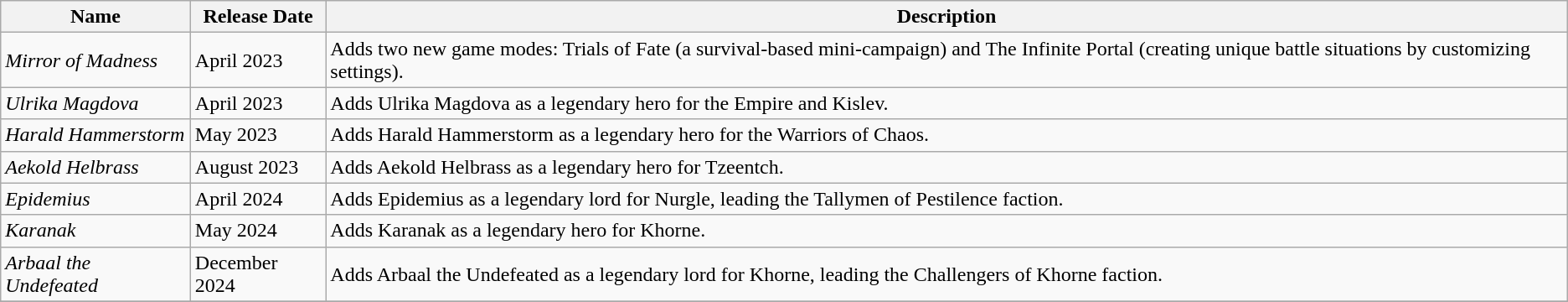<table class="wikitable">
<tr>
<th>Name</th>
<th>Release Date</th>
<th>Description</th>
</tr>
<tr>
<td><em>Mirror of Madness</em></td>
<td>April 2023</td>
<td>Adds two new game modes: Trials of Fate (a survival-based mini-campaign) and The Infinite Portal (creating unique battle situations by customizing settings).</td>
</tr>
<tr>
<td><em>Ulrika Magdova</em></td>
<td>April 2023</td>
<td>Adds Ulrika Magdova as a legendary hero for the Empire and Kislev.</td>
</tr>
<tr>
<td><em>Harald Hammerstorm</em></td>
<td>May 2023</td>
<td>Adds Harald Hammerstorm as a legendary hero for the Warriors of Chaos.</td>
</tr>
<tr>
<td><em>Aekold Helbrass</em></td>
<td>August 2023</td>
<td>Adds Aekold Helbrass as a legendary hero for Tzeentch.</td>
</tr>
<tr>
<td><em>Epidemius</em></td>
<td>April 2024</td>
<td>Adds Epidemius as a legendary lord for Nurgle, leading the Tallymen of Pestilence faction.</td>
</tr>
<tr>
<td><em>Karanak</em></td>
<td>May 2024</td>
<td>Adds Karanak as a legendary hero for Khorne.</td>
</tr>
<tr>
<td><em>Arbaal the Undefeated</em></td>
<td>December 2024</td>
<td>Adds Arbaal the Undefeated as a legendary lord for Khorne, leading the Challengers of Khorne faction.</td>
</tr>
<tr>
</tr>
</table>
